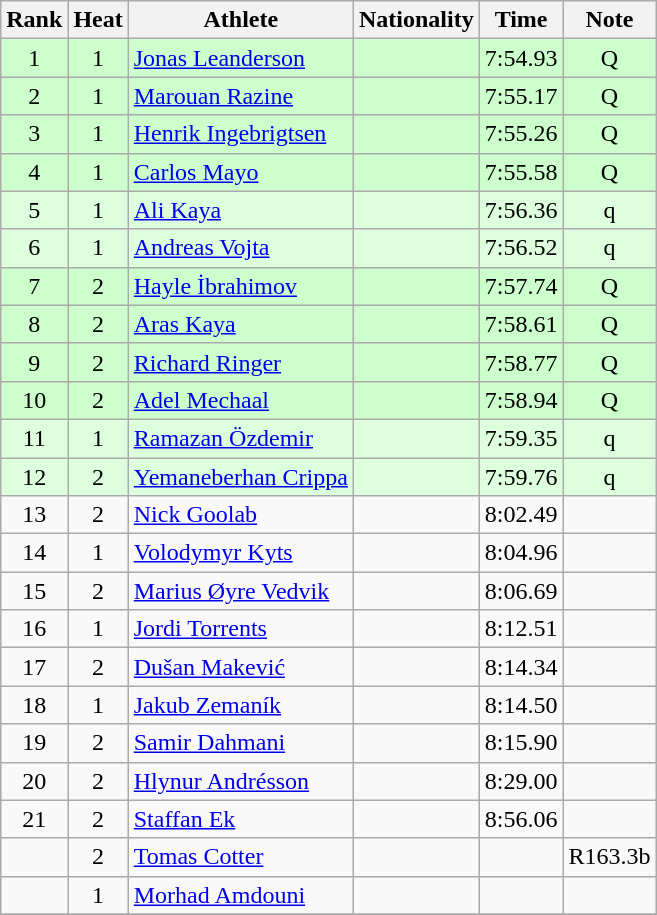<table class="wikitable sortable" style="text-align:center">
<tr>
<th>Rank</th>
<th>Heat</th>
<th>Athlete</th>
<th>Nationality</th>
<th>Time</th>
<th>Note</th>
</tr>
<tr bgcolor=ccffcc>
<td>1</td>
<td>1</td>
<td align=left><a href='#'>Jonas Leanderson</a></td>
<td align=left></td>
<td>7:54.93</td>
<td>Q</td>
</tr>
<tr bgcolor=ccffcc>
<td>2</td>
<td>1</td>
<td align=left><a href='#'>Marouan Razine</a></td>
<td align=left></td>
<td>7:55.17</td>
<td>Q</td>
</tr>
<tr bgcolor=ccffcc>
<td>3</td>
<td>1</td>
<td align=left><a href='#'>Henrik Ingebrigtsen</a></td>
<td align=left></td>
<td>7:55.26</td>
<td>Q</td>
</tr>
<tr bgcolor=ccffcc>
<td>4</td>
<td>1</td>
<td align=left><a href='#'>Carlos Mayo</a></td>
<td align=left></td>
<td>7:55.58</td>
<td>Q</td>
</tr>
<tr bgcolor=ddffdd>
<td>5</td>
<td>1</td>
<td align=left><a href='#'>Ali Kaya</a></td>
<td align=left></td>
<td>7:56.36</td>
<td>q</td>
</tr>
<tr bgcolor=ddffdd>
<td>6</td>
<td>1</td>
<td align=left><a href='#'>Andreas Vojta</a></td>
<td align=left></td>
<td>7:56.52</td>
<td>q</td>
</tr>
<tr bgcolor=ccffcc>
<td>7</td>
<td>2</td>
<td align=left><a href='#'>Hayle İbrahimov</a></td>
<td align=left></td>
<td>7:57.74</td>
<td>Q</td>
</tr>
<tr bgcolor=ccffcc>
<td>8</td>
<td>2</td>
<td align=left><a href='#'>Aras Kaya</a></td>
<td align=left></td>
<td>7:58.61</td>
<td>Q</td>
</tr>
<tr bgcolor=ccffcc>
<td>9</td>
<td>2</td>
<td align=left><a href='#'>Richard Ringer</a></td>
<td align=left></td>
<td>7:58.77</td>
<td>Q</td>
</tr>
<tr bgcolor=ccffcc>
<td>10</td>
<td>2</td>
<td align=left><a href='#'>Adel Mechaal</a></td>
<td align=left></td>
<td>7:58.94</td>
<td>Q</td>
</tr>
<tr bgcolor=ddffdd>
<td>11</td>
<td>1</td>
<td align=left><a href='#'>Ramazan Özdemir</a></td>
<td align=left></td>
<td>7:59.35</td>
<td>q</td>
</tr>
<tr bgcolor=ddffdd>
<td>12</td>
<td>2</td>
<td align=left><a href='#'>Yemaneberhan Crippa</a></td>
<td align=left></td>
<td>7:59.76</td>
<td>q</td>
</tr>
<tr>
<td>13</td>
<td>2</td>
<td align=left><a href='#'>Nick Goolab</a></td>
<td align=left></td>
<td>8:02.49</td>
<td></td>
</tr>
<tr>
<td>14</td>
<td>1</td>
<td align=left><a href='#'>Volodymyr Kyts</a></td>
<td align=left></td>
<td>8:04.96</td>
<td></td>
</tr>
<tr>
<td>15</td>
<td>2</td>
<td align=left><a href='#'>Marius Øyre Vedvik</a></td>
<td align=left></td>
<td>8:06.69</td>
<td></td>
</tr>
<tr>
<td>16</td>
<td>1</td>
<td align=left><a href='#'>Jordi Torrents</a></td>
<td align=left></td>
<td>8:12.51</td>
<td></td>
</tr>
<tr>
<td>17</td>
<td>2</td>
<td align=left><a href='#'>Dušan Makević</a></td>
<td align=left></td>
<td>8:14.34</td>
<td></td>
</tr>
<tr>
<td>18</td>
<td>1</td>
<td align=left><a href='#'>Jakub Zemaník</a></td>
<td align=left></td>
<td>8:14.50</td>
<td></td>
</tr>
<tr>
<td>19</td>
<td>2</td>
<td align=left><a href='#'>Samir Dahmani</a></td>
<td align=left></td>
<td>8:15.90</td>
<td></td>
</tr>
<tr>
<td>20</td>
<td>2</td>
<td align=left><a href='#'>Hlynur Andrésson</a></td>
<td align=left></td>
<td>8:29.00</td>
<td></td>
</tr>
<tr>
<td>21</td>
<td>2</td>
<td align=left><a href='#'>Staffan Ek</a></td>
<td align=left></td>
<td>8:56.06</td>
<td></td>
</tr>
<tr>
<td></td>
<td>2</td>
<td align=left><a href='#'>Tomas Cotter</a></td>
<td align=left></td>
<td></td>
<td>R163.3b</td>
</tr>
<tr>
<td></td>
<td>1</td>
<td align=left><a href='#'>Morhad Amdouni</a></td>
<td align=left></td>
<td></td>
<td></td>
</tr>
<tr>
</tr>
</table>
